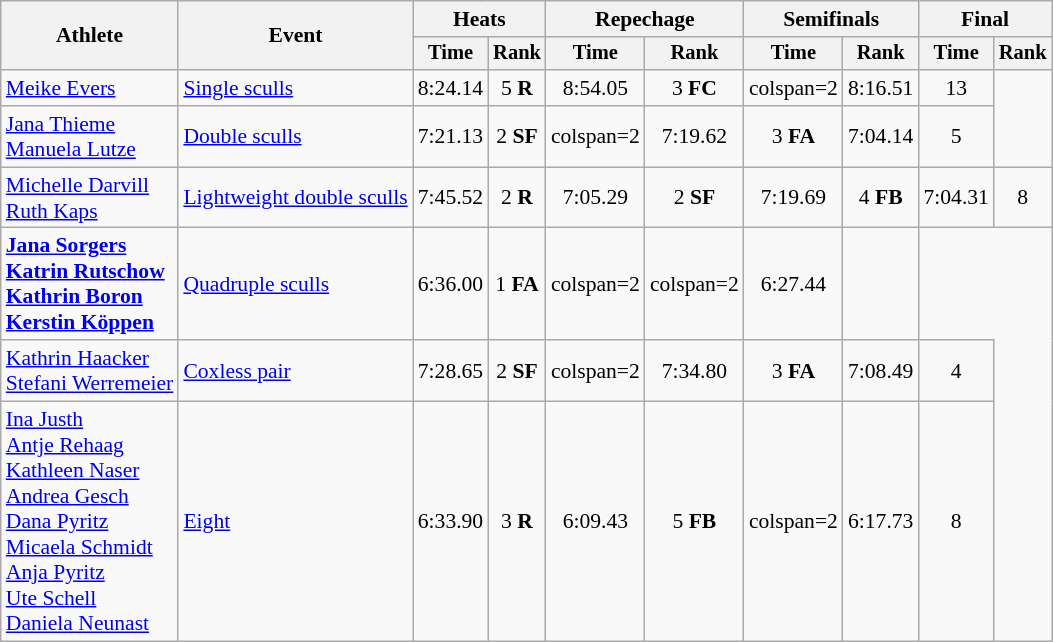<table class="wikitable" style="font-size:90%">
<tr>
<th rowspan="2">Athlete</th>
<th rowspan="2">Event</th>
<th colspan="2">Heats</th>
<th colspan="2">Repechage</th>
<th colspan="2">Semifinals</th>
<th colspan="2">Final</th>
</tr>
<tr style="font-size:95%">
<th>Time</th>
<th>Rank</th>
<th>Time</th>
<th>Rank</th>
<th>Time</th>
<th>Rank</th>
<th>Time</th>
<th>Rank</th>
</tr>
<tr align=center>
<td align=left><a href='#'>Meike Evers</a></td>
<td align=left><a href='#'>Single sculls</a></td>
<td>8:24.14</td>
<td>5 <strong>R</strong></td>
<td>8:54.05</td>
<td>3 <strong>FC</strong></td>
<td>colspan=2</td>
<td>8:16.51</td>
<td>13</td>
</tr>
<tr align=center>
<td align=left><a href='#'>Jana Thieme</a><br><a href='#'>Manuela Lutze</a></td>
<td align=left><a href='#'>Double sculls</a></td>
<td>7:21.13</td>
<td>2 <strong>SF</strong></td>
<td>colspan=2</td>
<td>7:19.62</td>
<td>3 <strong>FA</strong></td>
<td>7:04.14</td>
<td>5</td>
</tr>
<tr align=center>
<td align=left><a href='#'>Michelle Darvill</a><br><a href='#'>Ruth Kaps</a></td>
<td align=left><a href='#'>Lightweight double sculls</a></td>
<td>7:45.52</td>
<td>2 <strong>R</strong></td>
<td>7:05.29</td>
<td>2 <strong>SF</strong></td>
<td>7:19.69</td>
<td>4 <strong>FB</strong></td>
<td>7:04.31</td>
<td>8</td>
</tr>
<tr align=center>
<td align=left><strong><a href='#'>Jana Sorgers</a><br><a href='#'>Katrin Rutschow</a><br><a href='#'>Kathrin Boron</a><br><a href='#'>Kerstin Köppen</a></strong></td>
<td align=left><a href='#'>Quadruple sculls</a></td>
<td>6:36.00</td>
<td>1 <strong>FA</strong></td>
<td>colspan=2</td>
<td>colspan=2</td>
<td>6:27.44</td>
<td></td>
</tr>
<tr align=center>
<td align=left><a href='#'>Kathrin Haacker</a><br><a href='#'>Stefani Werremeier</a></td>
<td align=left><a href='#'>Coxless pair</a></td>
<td>7:28.65</td>
<td>2 <strong>SF</strong></td>
<td>colspan=2</td>
<td>7:34.80</td>
<td>3 <strong>FA</strong></td>
<td>7:08.49</td>
<td>4</td>
</tr>
<tr align=center>
<td align=left><a href='#'>Ina Justh</a><br><a href='#'>Antje Rehaag</a><br><a href='#'>Kathleen Naser</a><br><a href='#'>Andrea Gesch</a><br><a href='#'>Dana Pyritz</a><br><a href='#'>Micaela Schmidt</a><br><a href='#'>Anja Pyritz</a><br><a href='#'>Ute Schell</a><br><a href='#'>Daniela Neunast</a></td>
<td align=left><a href='#'>Eight</a></td>
<td>6:33.90</td>
<td>3 <strong>R</strong></td>
<td>6:09.43</td>
<td>5 <strong>FB</strong></td>
<td>colspan=2</td>
<td>6:17.73</td>
<td>8</td>
</tr>
</table>
